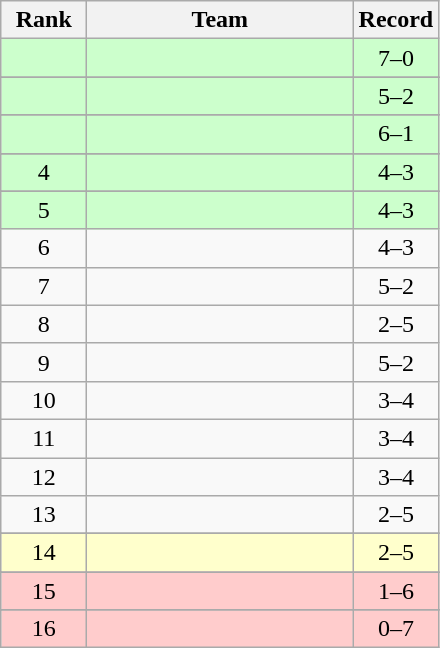<table class="wikitable" style="text-align: center">
<tr>
<th width=50>Rank</th>
<th width=170>Team</th>
<th width=50>Record</th>
</tr>
<tr bgcolor=ccffcc>
<td></td>
<td align=left></td>
<td>7–0</td>
</tr>
<tr>
</tr>
<tr bgcolor=ccffcc>
<td></td>
<td align=left></td>
<td>5–2</td>
</tr>
<tr>
</tr>
<tr bgcolor=ccffcc>
<td></td>
<td align=left></td>
<td>6–1</td>
</tr>
<tr>
</tr>
<tr bgcolor=ccffcc>
<td>4</td>
<td align=left></td>
<td>4–3</td>
</tr>
<tr>
</tr>
<tr bgcolor=ccffcc>
<td>5</td>
<td align=left></td>
<td>4–3</td>
</tr>
<tr>
<td>6</td>
<td align=left></td>
<td>4–3</td>
</tr>
<tr>
<td>7</td>
<td align=left></td>
<td>5–2</td>
</tr>
<tr>
<td>8</td>
<td align=left></td>
<td>2–5</td>
</tr>
<tr>
<td>9</td>
<td align=left></td>
<td>5–2</td>
</tr>
<tr>
<td>10</td>
<td align=left></td>
<td>3–4</td>
</tr>
<tr>
<td>11</td>
<td align=left></td>
<td>3–4</td>
</tr>
<tr>
<td>12</td>
<td align=left></td>
<td>3–4</td>
</tr>
<tr>
<td>13</td>
<td align=left></td>
<td>2–5</td>
</tr>
<tr>
</tr>
<tr bgcolor=#ffffcc>
<td>14</td>
<td align=left></td>
<td>2–5</td>
</tr>
<tr>
</tr>
<tr bgcolor=#ffcccc>
<td>15</td>
<td align=left></td>
<td>1–6</td>
</tr>
<tr>
</tr>
<tr bgcolor=#ffcccc>
<td>16</td>
<td align=left></td>
<td>0–7</td>
</tr>
</table>
